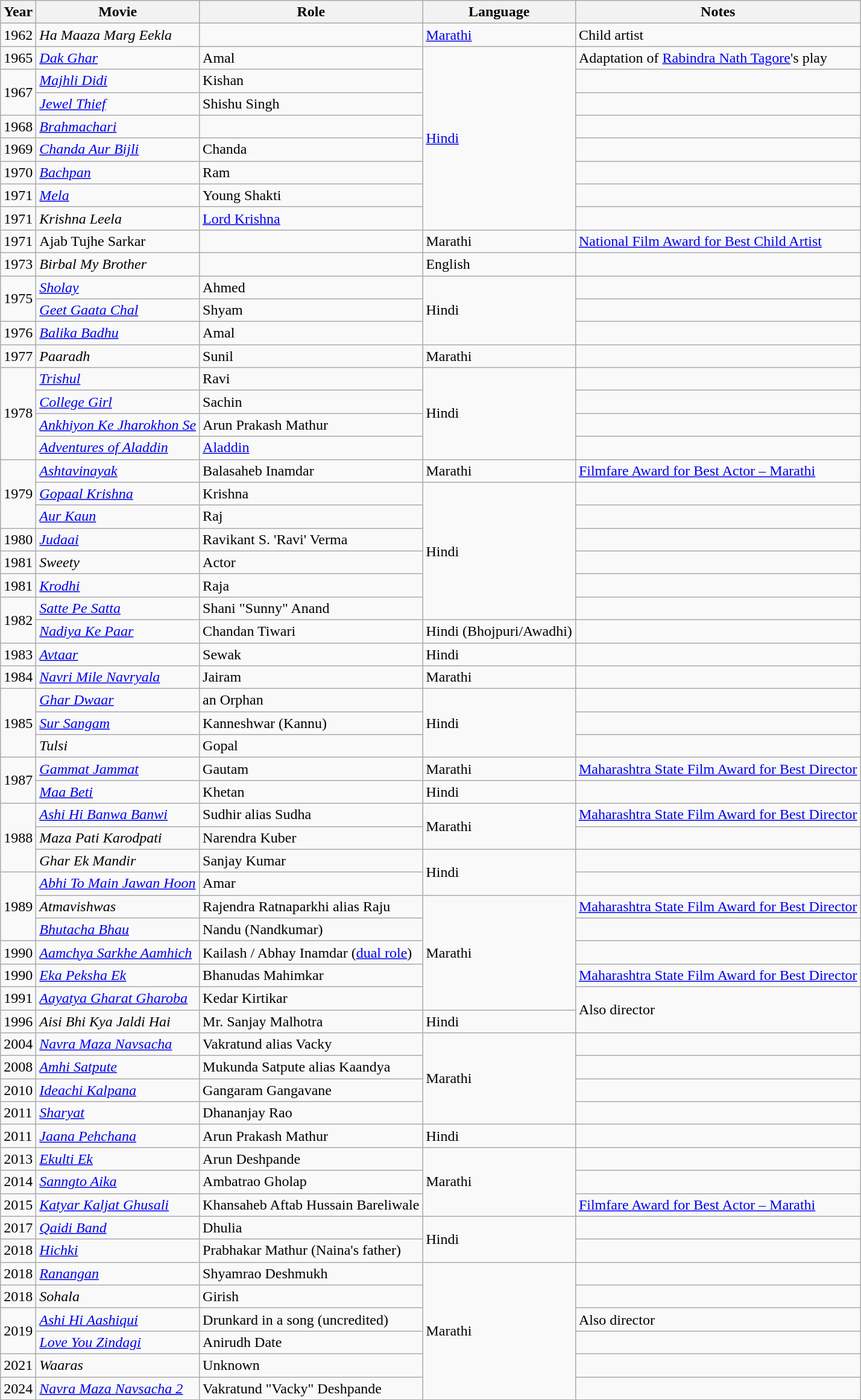<table class="wikitable sortable">
<tr>
<th>Year</th>
<th>Movie</th>
<th class="unsortable">Role</th>
<th>Language</th>
<th class="unsortable">Notes</th>
</tr>
<tr>
<td>1962</td>
<td><em>Ha Maaza Marg Eekla</em></td>
<td></td>
<td><a href='#'>Marathi</a></td>
<td>Child artist</td>
</tr>
<tr>
<td>1965</td>
<td><em><a href='#'>Dak Ghar</a></em></td>
<td>Amal</td>
<td rowspan="8"><a href='#'>Hindi</a></td>
<td>Adaptation of <a href='#'>Rabindra Nath Tagore</a>'s play</td>
</tr>
<tr>
<td rowspan="2">1967</td>
<td><em><a href='#'>Majhli Didi</a></em></td>
<td>Kishan</td>
<td></td>
</tr>
<tr>
<td><em><a href='#'>Jewel Thief</a></em></td>
<td>Shishu Singh</td>
<td></td>
</tr>
<tr>
<td>1968</td>
<td><em><a href='#'>Brahmachari</a></em></td>
<td></td>
<td></td>
</tr>
<tr>
<td>1969</td>
<td><em><a href='#'>Chanda Aur Bijli</a></em></td>
<td>Chanda</td>
<td></td>
</tr>
<tr>
<td>1970</td>
<td><em><a href='#'>Bachpan</a></em></td>
<td>Ram</td>
<td></td>
</tr>
<tr>
<td>1971</td>
<td><em><a href='#'>Mela</a></em></td>
<td>Young Shakti</td>
<td></td>
</tr>
<tr>
<td>1971</td>
<td><em>Krishna Leela</em></td>
<td><a href='#'>Lord Krishna</a></td>
<td></td>
</tr>
<tr>
<td>1971</td>
<td>Ajab Tujhe Sarkar</td>
<td></td>
<td>Marathi</td>
<td><a href='#'>National Film Award for Best Child Artist</a></td>
</tr>
<tr>
<td>1973</td>
<td><em>Birbal My Brother</em></td>
<td></td>
<td>English</td>
<td></td>
</tr>
<tr>
<td rowspan="2">1975</td>
<td><em><a href='#'>Sholay</a></em></td>
<td>Ahmed</td>
<td rowspan="3">Hindi</td>
<td></td>
</tr>
<tr>
<td><em><a href='#'>Geet Gaata Chal</a></em></td>
<td>Shyam</td>
<td></td>
</tr>
<tr>
<td>1976</td>
<td><em><a href='#'>Balika Badhu</a></em></td>
<td>Amal</td>
<td></td>
</tr>
<tr>
<td>1977</td>
<td><em>Paaradh</em></td>
<td>Sunil</td>
<td>Marathi</td>
<td></td>
</tr>
<tr>
<td rowspan="4">1978</td>
<td><em><a href='#'>Trishul</a></em></td>
<td>Ravi</td>
<td rowspan="4">Hindi</td>
<td></td>
</tr>
<tr>
<td><em><a href='#'>College Girl</a></em></td>
<td>Sachin</td>
<td></td>
</tr>
<tr>
<td><em><a href='#'>Ankhiyon Ke Jharokhon Se</a></em></td>
<td>Arun Prakash Mathur</td>
<td></td>
</tr>
<tr>
<td><em><a href='#'>Adventures of Aladdin</a></em></td>
<td><a href='#'>Aladdin</a></td>
<td></td>
</tr>
<tr>
<td rowspan="3">1979</td>
<td><em><a href='#'>Ashtavinayak</a></em></td>
<td>Balasaheb Inamdar</td>
<td>Marathi</td>
<td><a href='#'>Filmfare Award for Best Actor – Marathi</a></td>
</tr>
<tr>
<td><em><a href='#'>Gopaal Krishna</a></em></td>
<td>Krishna</td>
<td rowspan="6">Hindi</td>
<td></td>
</tr>
<tr>
<td><em><a href='#'>Aur Kaun</a></em></td>
<td>Raj</td>
<td></td>
</tr>
<tr>
<td>1980</td>
<td><em><a href='#'>Judaai</a></em></td>
<td>Ravikant S. 'Ravi' Verma</td>
<td></td>
</tr>
<tr>
<td>1981</td>
<td><em>Sweety</em></td>
<td>Actor</td>
<td></td>
</tr>
<tr>
<td>1981</td>
<td><em><a href='#'>Krodhi</a></em></td>
<td>Raja</td>
<td></td>
</tr>
<tr>
<td rowspan="2">1982</td>
<td><em><a href='#'>Satte Pe Satta</a></em></td>
<td>Shani "Sunny" Anand</td>
<td></td>
</tr>
<tr>
<td><em><a href='#'>Nadiya Ke Paar</a></em></td>
<td>Chandan Tiwari</td>
<td>Hindi (Bhojpuri/Awadhi)</td>
<td></td>
</tr>
<tr>
<td>1983</td>
<td><em><a href='#'>Avtaar</a></em></td>
<td>Sewak</td>
<td>Hindi</td>
<td></td>
</tr>
<tr>
<td>1984</td>
<td><em><a href='#'>Navri Mile Navryala</a></em></td>
<td>Jairam</td>
<td>Marathi</td>
<td></td>
</tr>
<tr>
<td rowspan="3">1985</td>
<td><em><a href='#'>Ghar Dwaar</a></em></td>
<td>an Orphan</td>
<td rowspan="3">Hindi</td>
<td></td>
</tr>
<tr>
<td><em><a href='#'>Sur Sangam</a></em></td>
<td>Kanneshwar (Kannu)</td>
<td></td>
</tr>
<tr>
<td><em>Tulsi</em></td>
<td>Gopal</td>
<td></td>
</tr>
<tr>
<td rowspan="2">1987</td>
<td><em><a href='#'>Gammat Jammat</a></em></td>
<td>Gautam</td>
<td>Marathi</td>
<td><a href='#'>Maharashtra State Film Award for Best Director</a></td>
</tr>
<tr>
<td><em><a href='#'>Maa Beti</a></em></td>
<td>Khetan</td>
<td>Hindi</td>
<td></td>
</tr>
<tr>
<td rowspan="3">1988</td>
<td><em><a href='#'>Ashi Hi Banwa Banwi</a></em></td>
<td>Sudhir alias Sudha</td>
<td rowspan="2">Marathi</td>
<td><a href='#'>Maharashtra State Film Award for Best Director</a></td>
</tr>
<tr>
<td><em>Maza Pati Karodpati</em></td>
<td>Narendra Kuber</td>
<td></td>
</tr>
<tr>
<td><em>Ghar Ek Mandir</em></td>
<td>Sanjay Kumar</td>
<td rowspan="2">Hindi</td>
<td></td>
</tr>
<tr>
<td rowspan="3">1989</td>
<td><em><a href='#'>Abhi To Main Jawan Hoon</a></em></td>
<td>Amar</td>
<td></td>
</tr>
<tr>
<td><em>Atmavishwas</em></td>
<td>Rajendra Ratnaparkhi alias Raju</td>
<td rowspan="5">Marathi</td>
<td><a href='#'>Maharashtra State Film Award for Best Director</a></td>
</tr>
<tr>
<td><em><a href='#'>Bhutacha Bhau</a></em></td>
<td>Nandu (Nandkumar)</td>
<td></td>
</tr>
<tr>
<td>1990</td>
<td><em><a href='#'>Aamchya Sarkhe Aamhich</a></em></td>
<td>Kailash / Abhay Inamdar (<a href='#'>dual role</a>)</td>
<td></td>
</tr>
<tr>
<td>1990</td>
<td><em><a href='#'>Eka Peksha Ek</a></em></td>
<td>Bhanudas Mahimkar</td>
<td><a href='#'>Maharashtra State Film Award for Best Director</a></td>
</tr>
<tr>
<td>1991</td>
<td><em><a href='#'>Aayatya Gharat Gharoba</a></em></td>
<td>Kedar Kirtikar</td>
<td rowspan="2">Also director</td>
</tr>
<tr>
<td>1996</td>
<td><em>Aisi Bhi Kya Jaldi Hai</em></td>
<td>Mr. Sanjay Malhotra</td>
<td>Hindi</td>
</tr>
<tr>
<td>2004</td>
<td><em><a href='#'>Navra Maza Navsacha</a></em></td>
<td>Vakratund alias Vacky</td>
<td rowspan="4">Marathi</td>
<td></td>
</tr>
<tr>
<td>2008</td>
<td><em><a href='#'>Amhi Satpute</a></em></td>
<td>Mukunda Satpute alias Kaandya</td>
<td></td>
</tr>
<tr>
<td>2010</td>
<td><em><a href='#'>Ideachi Kalpana</a></em></td>
<td>Gangaram Gangavane</td>
<td></td>
</tr>
<tr>
<td>2011</td>
<td><em><a href='#'>Sharyat</a></em></td>
<td>Dhananjay Rao</td>
<td></td>
</tr>
<tr>
<td>2011</td>
<td><em><a href='#'>Jaana Pehchana</a></em></td>
<td>Arun Prakash Mathur</td>
<td>Hindi</td>
<td></td>
</tr>
<tr>
<td>2013</td>
<td><em><a href='#'>Ekulti Ek</a></em></td>
<td>Arun Deshpande</td>
<td rowspan="3">Marathi</td>
<td></td>
</tr>
<tr>
<td>2014</td>
<td><em><a href='#'>Sanngto Aika</a></em></td>
<td>Ambatrao Gholap</td>
<td></td>
</tr>
<tr>
<td>2015</td>
<td><em><a href='#'>Katyar Kaljat Ghusali</a></em></td>
<td>Khansaheb Aftab Hussain Bareliwale</td>
<td><a href='#'>Filmfare Award for Best Actor – Marathi</a></td>
</tr>
<tr>
<td>2017</td>
<td><em><a href='#'>Qaidi Band</a></em></td>
<td>Dhulia</td>
<td rowspan="2">Hindi</td>
<td></td>
</tr>
<tr>
<td>2018</td>
<td><em><a href='#'>Hichki</a></em></td>
<td>Prabhakar Mathur (Naina's father)</td>
<td></td>
</tr>
<tr>
<td>2018</td>
<td><em><a href='#'>Ranangan</a></em></td>
<td>Shyamrao Deshmukh</td>
<td rowspan="6">Marathi</td>
<td></td>
</tr>
<tr>
<td>2018</td>
<td><em>Sohala</em></td>
<td>Girish</td>
<td></td>
</tr>
<tr>
<td rowspan="2">2019</td>
<td><em><a href='#'>Ashi Hi Aashiqui</a></em></td>
<td>Drunkard in a song (uncredited)</td>
<td>Also director</td>
</tr>
<tr>
<td><em><a href='#'>Love You Zindagi</a></em></td>
<td>Anirudh Date</td>
<td></td>
</tr>
<tr>
<td>2021</td>
<td><em>Waaras</em></td>
<td>Unknown</td>
<td></td>
</tr>
<tr>
<td>2024</td>
<td><em><a href='#'>Navra Maza Navsacha 2</a></em></td>
<td>Vakratund "Vacky" Deshpande</td>
<td></td>
</tr>
</table>
